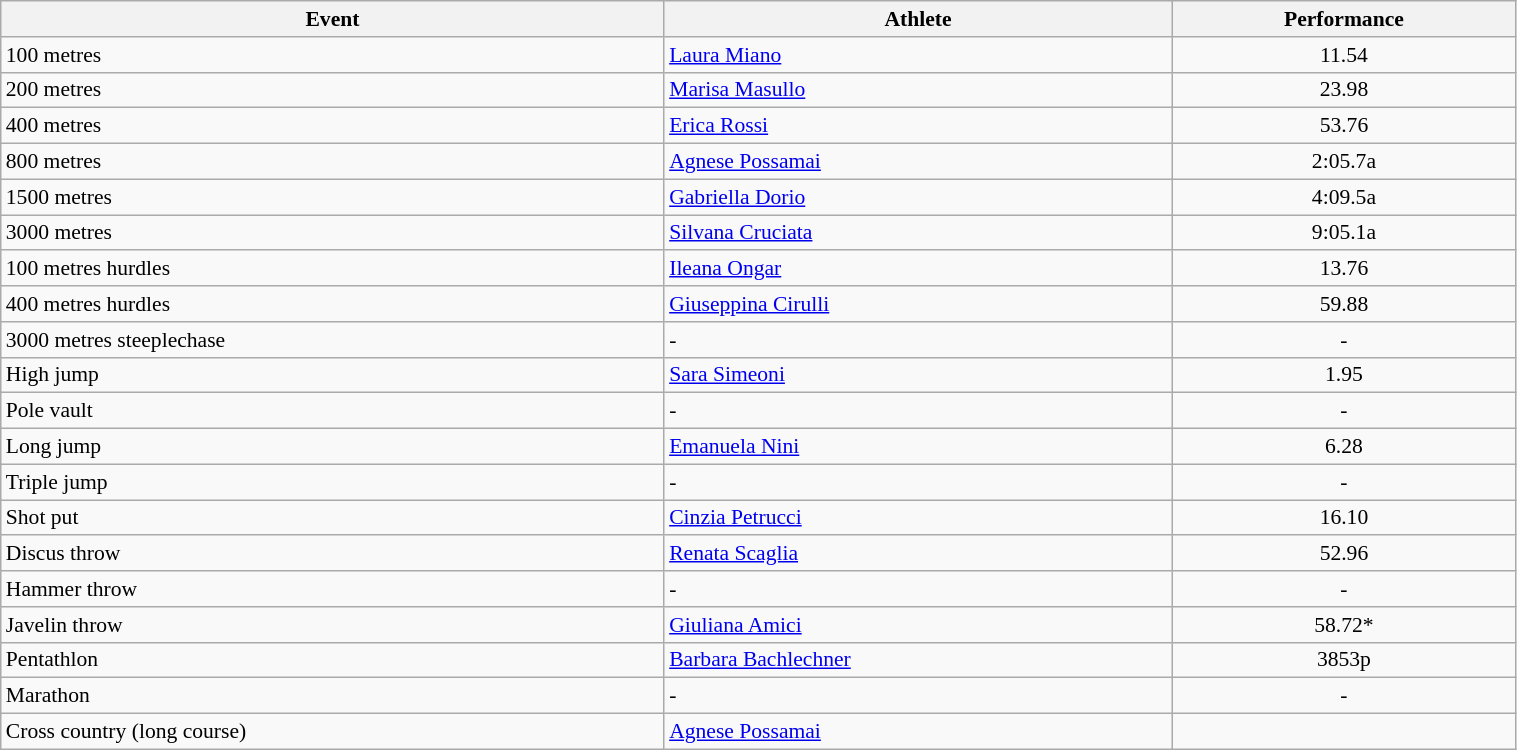<table class="wikitable" width=80% style="font-size:90%; text-align:left;">
<tr>
<th>Event</th>
<th>Athlete</th>
<th>Performance</th>
</tr>
<tr>
<td>100 metres</td>
<td><a href='#'>Laura Miano</a></td>
<td align=center>11.54</td>
</tr>
<tr>
<td>200 metres</td>
<td><a href='#'>Marisa Masullo</a></td>
<td align=center>23.98</td>
</tr>
<tr>
<td>400 metres</td>
<td><a href='#'>Erica Rossi</a></td>
<td align=center>53.76</td>
</tr>
<tr>
<td>800 metres</td>
<td><a href='#'>Agnese Possamai</a></td>
<td align=center>2:05.7a</td>
</tr>
<tr>
<td>1500 metres</td>
<td><a href='#'>Gabriella Dorio</a></td>
<td align=center>4:09.5a</td>
</tr>
<tr>
<td>3000 metres</td>
<td><a href='#'>Silvana Cruciata</a></td>
<td align=center>9:05.1a</td>
</tr>
<tr>
<td>100 metres hurdles</td>
<td><a href='#'>Ileana Ongar</a></td>
<td align=center>13.76</td>
</tr>
<tr>
<td>400 metres hurdles</td>
<td><a href='#'>Giuseppina Cirulli</a></td>
<td align=center>59.88</td>
</tr>
<tr>
<td>3000 metres steeplechase</td>
<td>-</td>
<td align=center>-</td>
</tr>
<tr>
<td>High jump</td>
<td><a href='#'>Sara Simeoni</a></td>
<td align=center>1.95</td>
</tr>
<tr>
<td>Pole vault</td>
<td>-</td>
<td align=center>-</td>
</tr>
<tr>
<td>Long jump</td>
<td><a href='#'>Emanuela Nini</a></td>
<td align=center>6.28</td>
</tr>
<tr>
<td>Triple jump</td>
<td>-</td>
<td align=center>-</td>
</tr>
<tr>
<td>Shot put</td>
<td><a href='#'>Cinzia Petrucci</a></td>
<td align=center>16.10</td>
</tr>
<tr>
<td>Discus throw</td>
<td><a href='#'>Renata Scaglia</a></td>
<td align=center>52.96</td>
</tr>
<tr>
<td>Hammer throw</td>
<td>-</td>
<td align=center>-</td>
</tr>
<tr>
<td>Javelin throw</td>
<td><a href='#'>Giuliana Amici</a></td>
<td align=center>58.72*</td>
</tr>
<tr>
<td>Pentathlon</td>
<td><a href='#'>Barbara Bachlechner</a></td>
<td align=center>3853p</td>
</tr>
<tr>
<td>Marathon</td>
<td>-</td>
<td align=center>-</td>
</tr>
<tr>
<td>Cross country (long course)</td>
<td><a href='#'>Agnese Possamai</a></td>
<td align=center></td>
</tr>
</table>
